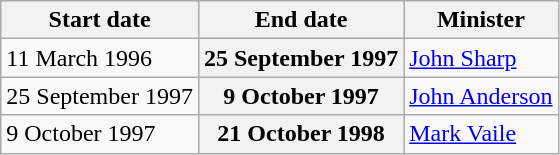<table class="wikitable sortable plainrowheaders">
<tr valign="top">
<th scope="col" ! data-sort-type="date">Start date</th>
<th scope="col" ! data-sort-type="date">End date</th>
<th scope="col">Minister</th>
</tr>
<tr valign="top">
<td align="left">11 March 1996</td>
<th scope="row">25 September 1997</th>
<td><a href='#'>John Sharp</a></td>
</tr>
<tr valign="top">
<td align="left">25 September 1997</td>
<th scope="row">9 October 1997</th>
<td><a href='#'>John Anderson</a></td>
</tr>
<tr valign="top">
<td align="left">9 October 1997</td>
<th scope="row">21 October 1998</th>
<td><a href='#'>Mark Vaile</a></td>
</tr>
</table>
